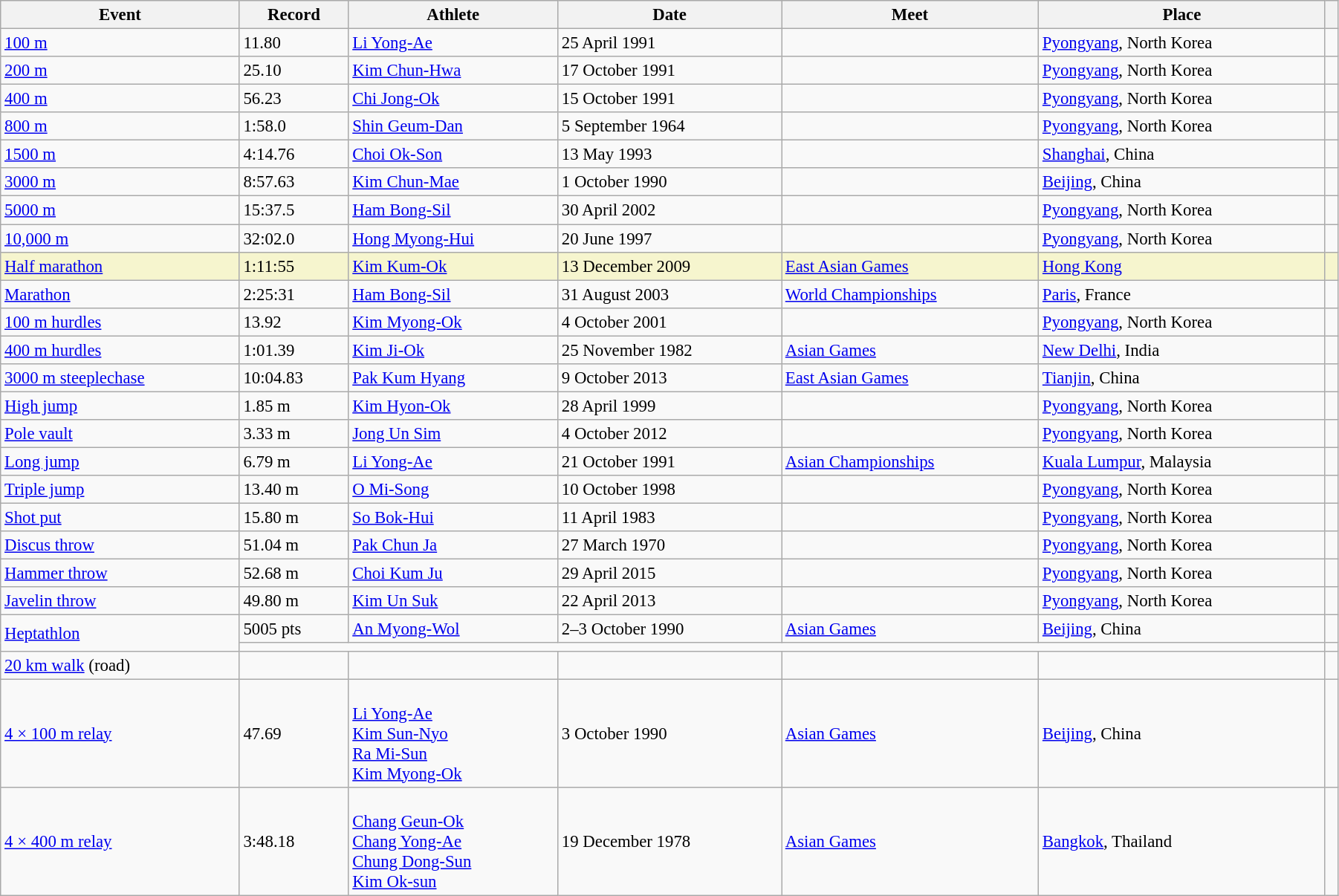<table class="wikitable" style="font-size:95%; width: 95%;">
<tr>
<th>Event</th>
<th>Record</th>
<th>Athlete</th>
<th>Date</th>
<th>Meet</th>
<th>Place</th>
<th></th>
</tr>
<tr>
<td><a href='#'>100 m</a></td>
<td>11.80</td>
<td><a href='#'>Li Yong-Ae</a></td>
<td>25 April 1991</td>
<td></td>
<td><a href='#'>Pyongyang</a>, North Korea</td>
<td></td>
</tr>
<tr>
<td><a href='#'>200 m</a></td>
<td>25.10</td>
<td><a href='#'>Kim Chun-Hwa</a></td>
<td>17 October 1991</td>
<td></td>
<td><a href='#'>Pyongyang</a>, North Korea</td>
<td></td>
</tr>
<tr>
<td><a href='#'>400 m</a></td>
<td>56.23</td>
<td><a href='#'>Chi Jong-Ok</a></td>
<td>15 October 1991</td>
<td></td>
<td><a href='#'>Pyongyang</a>, North Korea</td>
<td></td>
</tr>
<tr>
<td><a href='#'>800 m</a></td>
<td>1:58.0 </td>
<td><a href='#'>Shin Geum-Dan</a></td>
<td>5 September 1964</td>
<td></td>
<td><a href='#'>Pyongyang</a>, North Korea</td>
<td></td>
</tr>
<tr>
<td><a href='#'>1500 m</a></td>
<td>4:14.76</td>
<td><a href='#'>Choi Ok-Son</a></td>
<td>13 May 1993</td>
<td></td>
<td><a href='#'>Shanghai</a>, China</td>
<td></td>
</tr>
<tr>
<td><a href='#'>3000 m</a></td>
<td>8:57.63</td>
<td><a href='#'>Kim Chun-Mae</a></td>
<td>1 October 1990</td>
<td></td>
<td><a href='#'>Beijing</a>, China</td>
<td></td>
</tr>
<tr>
<td><a href='#'>5000 m</a></td>
<td>15:37.5 </td>
<td><a href='#'>Ham Bong-Sil</a></td>
<td>30 April 2002</td>
<td></td>
<td><a href='#'>Pyongyang</a>, North Korea</td>
<td></td>
</tr>
<tr>
<td><a href='#'>10,000 m</a></td>
<td>32:02.0 </td>
<td><a href='#'>Hong Myong-Hui</a></td>
<td>20 June 1997</td>
<td></td>
<td><a href='#'>Pyongyang</a>, North Korea</td>
<td></td>
</tr>
<tr style="background:#f6F5CE;">
<td><a href='#'>Half marathon</a></td>
<td>1:11:55</td>
<td><a href='#'>Kim Kum-Ok</a></td>
<td>13 December 2009</td>
<td><a href='#'>East Asian Games</a></td>
<td><a href='#'>Hong Kong</a></td>
<td></td>
</tr>
<tr>
<td><a href='#'>Marathon</a></td>
<td>2:25:31</td>
<td><a href='#'>Ham Bong-Sil</a></td>
<td>31 August 2003</td>
<td><a href='#'>World Championships</a></td>
<td><a href='#'>Paris</a>, France</td>
<td></td>
</tr>
<tr>
<td><a href='#'>100 m hurdles</a></td>
<td>13.92</td>
<td><a href='#'>Kim Myong-Ok</a></td>
<td>4 October 2001</td>
<td></td>
<td><a href='#'>Pyongyang</a>, North Korea</td>
<td></td>
</tr>
<tr>
<td><a href='#'>400 m hurdles</a></td>
<td>1:01.39</td>
<td><a href='#'>Kim Ji-Ok</a></td>
<td>25 November 1982</td>
<td><a href='#'>Asian Games</a></td>
<td><a href='#'>New Delhi</a>, India</td>
<td></td>
</tr>
<tr>
<td><a href='#'>3000 m steeplechase</a></td>
<td>10:04.83</td>
<td><a href='#'>Pak Kum Hyang</a></td>
<td>9 October 2013</td>
<td><a href='#'>East Asian Games</a></td>
<td><a href='#'>Tianjin</a>, China</td>
<td></td>
</tr>
<tr>
<td><a href='#'>High jump</a></td>
<td>1.85 m</td>
<td><a href='#'>Kim Hyon-Ok</a></td>
<td>28 April 1999</td>
<td></td>
<td><a href='#'>Pyongyang</a>, North Korea</td>
<td></td>
</tr>
<tr>
<td><a href='#'>Pole vault</a></td>
<td>3.33 m</td>
<td><a href='#'>Jong Un Sim</a></td>
<td>4 October 2012</td>
<td></td>
<td><a href='#'>Pyongyang</a>, North Korea</td>
<td></td>
</tr>
<tr>
<td><a href='#'>Long jump</a></td>
<td>6.79 m</td>
<td><a href='#'>Li Yong-Ae</a></td>
<td>21 October 1991</td>
<td><a href='#'>Asian Championships</a></td>
<td><a href='#'>Kuala Lumpur</a>, Malaysia</td>
<td></td>
</tr>
<tr>
<td><a href='#'>Triple jump</a></td>
<td>13.40 m</td>
<td><a href='#'>O Mi-Song</a></td>
<td>10 October 1998</td>
<td></td>
<td><a href='#'>Pyongyang</a>, North Korea</td>
<td></td>
</tr>
<tr>
<td><a href='#'>Shot put</a></td>
<td>15.80 m</td>
<td><a href='#'>So Bok-Hui</a></td>
<td>11 April 1983</td>
<td></td>
<td><a href='#'>Pyongyang</a>, North Korea</td>
<td></td>
</tr>
<tr>
<td><a href='#'>Discus throw</a></td>
<td>51.04 m</td>
<td><a href='#'>Pak Chun Ja</a></td>
<td>27 March 1970</td>
<td></td>
<td><a href='#'>Pyongyang</a>, North Korea</td>
<td></td>
</tr>
<tr>
<td><a href='#'>Hammer throw</a></td>
<td>52.68 m</td>
<td><a href='#'>Choi Kum Ju</a></td>
<td>29 April 2015</td>
<td></td>
<td><a href='#'>Pyongyang</a>, North Korea</td>
<td></td>
</tr>
<tr>
<td><a href='#'>Javelin throw</a></td>
<td>49.80 m</td>
<td><a href='#'>Kim Un Suk</a></td>
<td>22 April 2013</td>
<td></td>
<td><a href='#'>Pyongyang</a>, North Korea</td>
<td></td>
</tr>
<tr>
<td rowspan=2><a href='#'>Heptathlon</a></td>
<td>5005 pts</td>
<td><a href='#'>An Myong-Wol</a></td>
<td>2–3 October 1990</td>
<td><a href='#'>Asian Games</a></td>
<td><a href='#'>Beijing</a>, China</td>
<td></td>
</tr>
<tr>
<td colspan=5></td>
<td></td>
</tr>
<tr>
<td><a href='#'>20 km walk</a> (road)</td>
<td></td>
<td></td>
<td></td>
<td></td>
<td></td>
<td></td>
</tr>
<tr>
<td><a href='#'>4 × 100 m relay</a></td>
<td>47.69</td>
<td><br><a href='#'>Li Yong-Ae</a><br><a href='#'>Kim Sun-Nyo</a><br><a href='#'>Ra Mi-Sun</a><br><a href='#'>Kim Myong-Ok</a></td>
<td>3 October 1990</td>
<td><a href='#'>Asian Games</a></td>
<td><a href='#'>Beijing</a>, China</td>
<td></td>
</tr>
<tr>
<td><a href='#'>4 × 400 m relay</a></td>
<td>3:48.18</td>
<td><br><a href='#'>Chang Geun-Ok</a><br><a href='#'>Chang Yong-Ae</a><br><a href='#'>Chung Dong-Sun</a><br><a href='#'>Kim Ok-sun</a></td>
<td>19 December 1978</td>
<td><a href='#'>Asian Games</a></td>
<td><a href='#'>Bangkok</a>, Thailand</td>
<td></td>
</tr>
</table>
